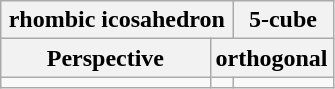<table class=wikitable>
<tr>
<th colspan=2>rhombic icosahedron</th>
<th>5-cube</th>
</tr>
<tr>
<th>Perspective</th>
<th colspan=2>orthogonal</th>
</tr>
<tr>
<td></td>
<td></td>
<td></td>
</tr>
</table>
